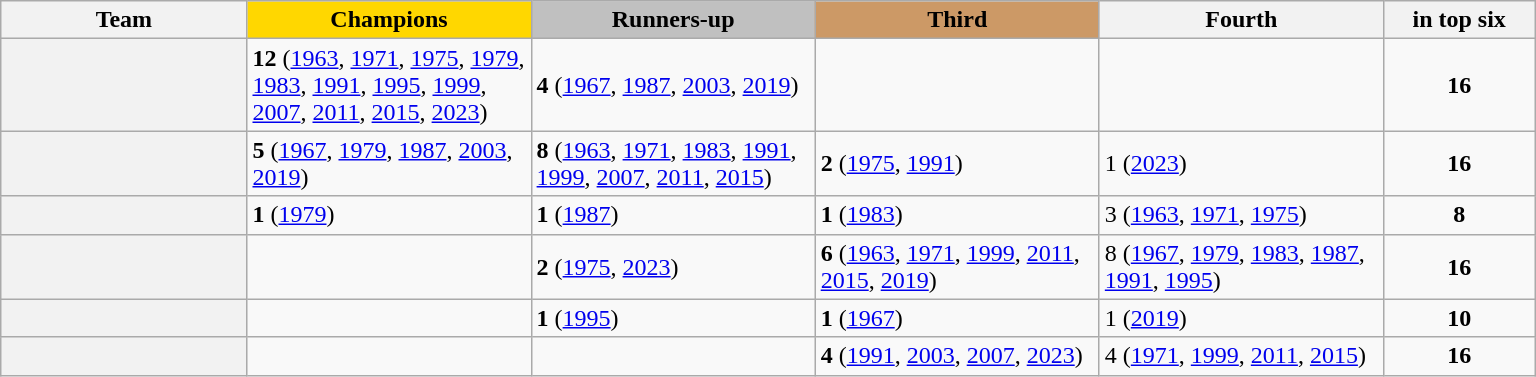<table class="wikitable sortable" style="width:81%;">
<tr>
<th width=13%>Team</th>
<th width=15% style="background:#FFD700;">Champions</th>
<th width=15% style="background:#C0C0C0;">Runners-up</th>
<th width=15% style="background:#CC9966;">Third</th>
<th width=15%>Fourth</th>
<th width=8%> in top six</th>
</tr>
<tr>
<th></th>
<td><strong>12</strong> (<a href='#'>1963</a>, <a href='#'>1971</a>, <a href='#'>1975</a>, <a href='#'>1979</a>, <a href='#'>1983</a>, <a href='#'>1991</a>, <a href='#'>1995</a>, <a href='#'>1999</a>, <a href='#'>2007</a>, <a href='#'>2011</a>, <a href='#'>2015</a>, <a href='#'>2023</a>)</td>
<td><strong>4</strong> (<a href='#'>1967</a>, <a href='#'>1987</a>, <a href='#'>2003</a>, <a href='#'>2019</a>)</td>
<td></td>
<td></td>
<td align=center><strong>16</strong></td>
</tr>
<tr>
<th></th>
<td><strong>5</strong> (<a href='#'>1967</a>, <a href='#'>1979</a>, <a href='#'>1987</a>, <a href='#'>2003</a>, <a href='#'>2019</a>)</td>
<td><strong>8</strong> (<a href='#'>1963</a>, <a href='#'>1971</a>, <a href='#'>1983</a>, <a href='#'>1991</a>, <a href='#'>1999</a>, <a href='#'>2007</a>, <a href='#'>2011</a>, <a href='#'>2015</a>)</td>
<td><strong>2</strong> (<a href='#'>1975</a>, <a href='#'>1991</a>)</td>
<td>1 (<a href='#'>2023</a>)</td>
<td align=center><strong>16</strong></td>
</tr>
<tr>
<th></th>
<td><strong>1</strong> (<a href='#'>1979</a>)</td>
<td><strong>1</strong> (<a href='#'>1987</a>)</td>
<td><strong>1</strong> (<a href='#'>1983</a>)</td>
<td>3 (<a href='#'>1963</a>, <a href='#'>1971</a>, <a href='#'>1975</a>)</td>
<td align=center><strong>8</strong></td>
</tr>
<tr>
<th></th>
<td></td>
<td><strong>2</strong> (<a href='#'>1975</a>, <a href='#'>2023</a>)</td>
<td><strong>6</strong> (<a href='#'>1963</a>, <a href='#'>1971</a>, <a href='#'>1999</a>, <a href='#'>2011</a>, <a href='#'>2015</a>, <a href='#'>2019</a>)</td>
<td>8 (<a href='#'>1967</a>, <a href='#'>1979</a>, <a href='#'>1983</a>, <a href='#'>1987</a>, <a href='#'>1991</a>, <a href='#'>1995</a>)</td>
<td align=center><strong>16</strong></td>
</tr>
<tr>
<th></th>
<td></td>
<td><strong>1</strong> (<a href='#'>1995</a>)</td>
<td><strong>1</strong> (<a href='#'>1967</a>)</td>
<td>1 (<a href='#'>2019</a>)</td>
<td align=center><strong>10</strong></td>
</tr>
<tr>
<th></th>
<td></td>
<td></td>
<td><strong>4</strong> (<a href='#'>1991</a>, <a href='#'>2003</a>, <a href='#'>2007</a>, <a href='#'>2023</a>)</td>
<td>4 (<a href='#'>1971</a>, <a href='#'>1999</a>, <a href='#'>2011</a>, <a href='#'>2015</a>)</td>
<td align=center><strong>16</strong></td>
</tr>
</table>
